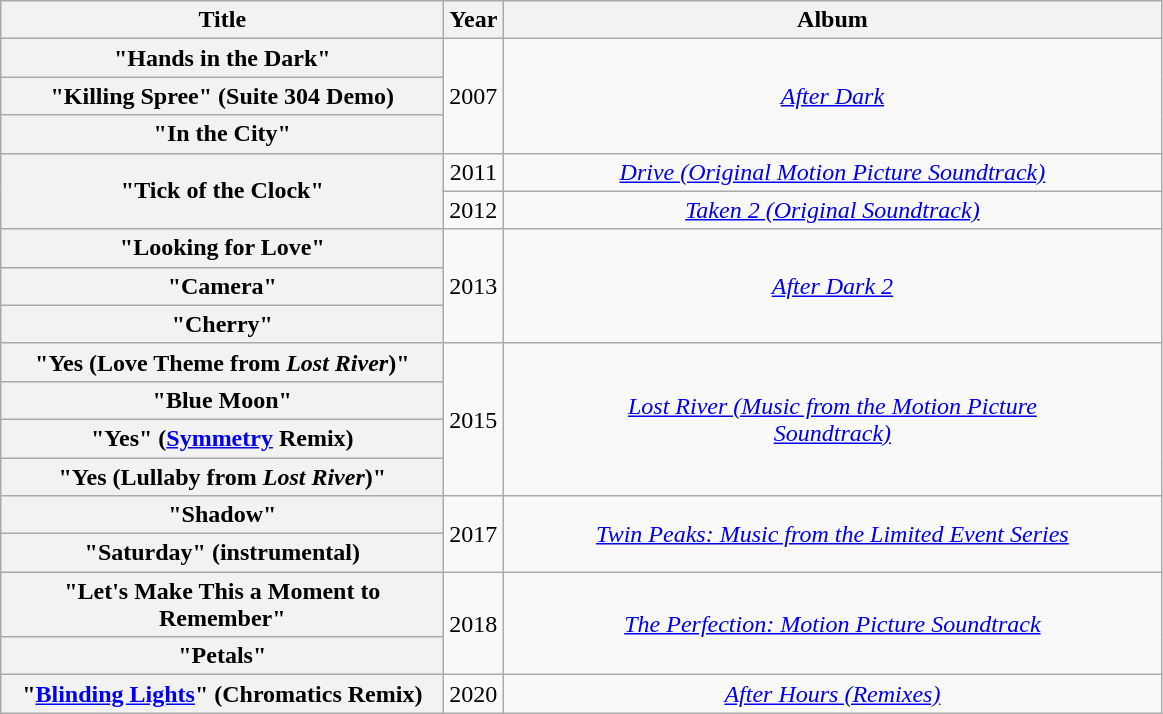<table class="wikitable plainrowheaders" style="text-align:center;">
<tr>
<th scope="col" style="width:18em;">Title</th>
<th scope="col">Year</th>
<th scope="col" style="width:27em;">Album</th>
</tr>
<tr>
<th scope="row">"Hands in the Dark"</th>
<td rowspan="3">2007</td>
<td rowspan="3"><em><a href='#'>After Dark</a></em></td>
</tr>
<tr>
<th scope="row">"Killing Spree" (Suite 304 Demo)</th>
</tr>
<tr>
<th scope="row">"In the City"</th>
</tr>
<tr>
<th scope="row" rowspan="2">"Tick of the Clock"</th>
<td>2011</td>
<td><em><a href='#'>Drive (Original Motion Picture Soundtrack)</a></em></td>
</tr>
<tr>
<td>2012</td>
<td><em><a href='#'>Taken 2 (Original Soundtrack)</a></em></td>
</tr>
<tr>
<th scope="row">"Looking for Love"</th>
<td rowspan="3">2013</td>
<td rowspan="3"><em><a href='#'>After Dark 2</a></em></td>
</tr>
<tr>
<th scope="row">"Camera"</th>
</tr>
<tr>
<th scope="row">"Cherry"</th>
</tr>
<tr>
<th scope="row">"Yes (Love Theme from <em>Lost River</em>)"</th>
<td rowspan="4">2015</td>
<td rowspan="4"><em><a href='#'>Lost River (Music from the Motion Picture<br>Soundtrack)</a></em></td>
</tr>
<tr>
<th scope="row">"Blue Moon"</th>
</tr>
<tr>
<th scope="row">"Yes" (<a href='#'>Symmetry</a> Remix)</th>
</tr>
<tr>
<th scope="row">"Yes (Lullaby from <em>Lost River</em>)"</th>
</tr>
<tr>
<th scope="row">"Shadow"</th>
<td rowspan="2">2017</td>
<td rowspan="2"><em><a href='#'>Twin Peaks: Music from the Limited Event Series</a></em></td>
</tr>
<tr>
<th scope="row">"Saturday" (instrumental)</th>
</tr>
<tr>
<th scope= "row">"Let's Make This a Moment to Remember"</th>
<td rowspan="2">2018</td>
<td rowspan="2"><em><a href='#'>The Perfection: Motion Picture Soundtrack</a></em></td>
</tr>
<tr>
<th scope="row">"Petals"</th>
</tr>
<tr>
<th scope="row">"<a href='#'>Blinding Lights</a>" (Chromatics Remix)</th>
<td>2020</td>
<td><em><a href='#'>After Hours (Remixes)</a></em></td>
</tr>
</table>
